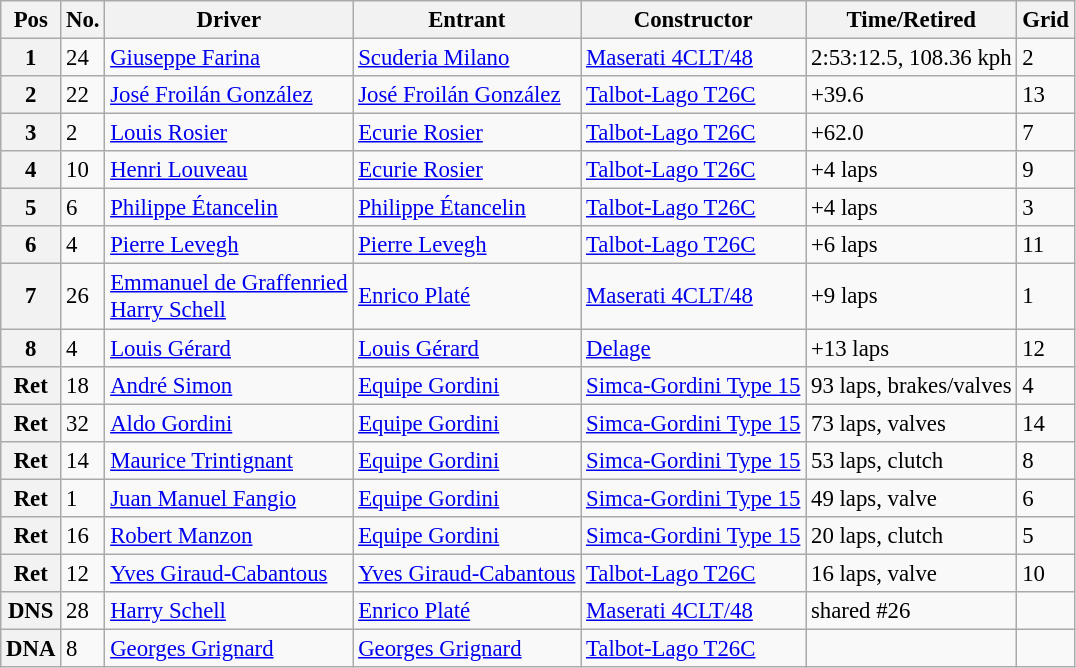<table class="wikitable" style="font-size: 95%;">
<tr>
<th>Pos</th>
<th>No.</th>
<th>Driver</th>
<th>Entrant</th>
<th>Constructor</th>
<th>Time/Retired</th>
<th>Grid</th>
</tr>
<tr>
<th>1</th>
<td>24</td>
<td> <a href='#'>Giuseppe Farina</a></td>
<td><a href='#'>Scuderia Milano</a></td>
<td><a href='#'>Maserati 4CLT/48</a></td>
<td>2:53:12.5, 108.36 kph</td>
<td>2</td>
</tr>
<tr>
<th>2</th>
<td>22</td>
<td> <a href='#'>José Froilán González</a></td>
<td><a href='#'>José Froilán González</a></td>
<td><a href='#'>Talbot-Lago T26C</a></td>
<td>+39.6</td>
<td>13</td>
</tr>
<tr>
<th>3</th>
<td>2</td>
<td> <a href='#'>Louis Rosier</a></td>
<td><a href='#'>Ecurie Rosier</a></td>
<td><a href='#'>Talbot-Lago T26C</a></td>
<td>+62.0</td>
<td>7</td>
</tr>
<tr>
<th>4</th>
<td>10</td>
<td> <a href='#'>Henri Louveau</a></td>
<td><a href='#'>Ecurie Rosier</a></td>
<td><a href='#'>Talbot-Lago T26C</a></td>
<td>+4 laps</td>
<td>9</td>
</tr>
<tr>
<th>5</th>
<td>6</td>
<td> <a href='#'>Philippe Étancelin</a></td>
<td><a href='#'>Philippe Étancelin</a></td>
<td><a href='#'>Talbot-Lago T26C</a></td>
<td>+4 laps</td>
<td>3</td>
</tr>
<tr>
<th>6</th>
<td>4</td>
<td> <a href='#'>Pierre Levegh</a></td>
<td><a href='#'>Pierre Levegh</a></td>
<td><a href='#'>Talbot-Lago T26C</a></td>
<td>+6 laps</td>
<td>11</td>
</tr>
<tr>
<th>7</th>
<td>26</td>
<td> <a href='#'>Emmanuel de Graffenried</a><br> <a href='#'>Harry Schell</a></td>
<td><a href='#'>Enrico Platé</a></td>
<td><a href='#'>Maserati 4CLT/48</a></td>
<td>+9 laps</td>
<td>1</td>
</tr>
<tr>
<th>8</th>
<td>4</td>
<td> <a href='#'>Louis Gérard</a></td>
<td><a href='#'>Louis Gérard</a></td>
<td><a href='#'>Delage</a></td>
<td>+13 laps</td>
<td>12</td>
</tr>
<tr>
<th>Ret</th>
<td>18</td>
<td> <a href='#'>André Simon</a></td>
<td><a href='#'>Equipe Gordini</a></td>
<td><a href='#'>Simca-Gordini Type 15</a></td>
<td>93 laps, brakes/valves</td>
<td>4</td>
</tr>
<tr>
<th>Ret</th>
<td>32</td>
<td> <a href='#'>Aldo Gordini</a></td>
<td><a href='#'>Equipe Gordini</a></td>
<td><a href='#'>Simca-Gordini Type 15</a></td>
<td>73 laps, valves</td>
<td>14</td>
</tr>
<tr>
<th>Ret</th>
<td>14</td>
<td> <a href='#'>Maurice Trintignant</a></td>
<td><a href='#'>Equipe Gordini</a></td>
<td><a href='#'>Simca-Gordini Type 15</a></td>
<td>53 laps, clutch</td>
<td>8</td>
</tr>
<tr>
<th>Ret</th>
<td>1</td>
<td> <a href='#'>Juan Manuel Fangio</a></td>
<td><a href='#'>Equipe Gordini</a></td>
<td><a href='#'>Simca-Gordini Type 15</a></td>
<td>49 laps, valve</td>
<td>6</td>
</tr>
<tr>
<th>Ret</th>
<td>16</td>
<td> <a href='#'>Robert Manzon</a></td>
<td><a href='#'>Equipe Gordini</a></td>
<td><a href='#'>Simca-Gordini Type 15</a></td>
<td>20 laps, clutch</td>
<td>5</td>
</tr>
<tr>
<th>Ret</th>
<td>12</td>
<td> <a href='#'>Yves Giraud-Cabantous</a></td>
<td><a href='#'>Yves Giraud-Cabantous</a></td>
<td><a href='#'>Talbot-Lago T26C</a></td>
<td>16 laps, valve</td>
<td>10</td>
</tr>
<tr>
<th>DNS</th>
<td>28</td>
<td> <a href='#'>Harry Schell</a></td>
<td><a href='#'>Enrico Platé</a></td>
<td><a href='#'>Maserati 4CLT/48</a></td>
<td>shared #26</td>
<td></td>
</tr>
<tr>
<th>DNA</th>
<td>8</td>
<td> <a href='#'>Georges Grignard</a></td>
<td><a href='#'>Georges Grignard</a></td>
<td><a href='#'>Talbot-Lago T26C</a></td>
<td></td>
<td></td>
</tr>
</table>
